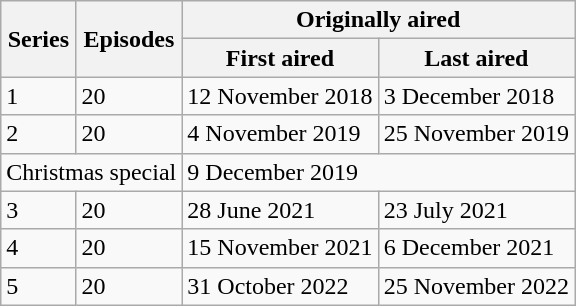<table class="wikitable">
<tr>
<th rowspan="2">Series</th>
<th rowspan="2">Episodes</th>
<th colspan="2">Originally aired</th>
</tr>
<tr>
<th>First aired</th>
<th>Last aired</th>
</tr>
<tr>
<td>1</td>
<td>20</td>
<td>12 November 2018</td>
<td>3 December 2018</td>
</tr>
<tr>
<td>2</td>
<td>20</td>
<td>4 November 2019</td>
<td>25 November 2019</td>
</tr>
<tr>
<td colspan="2">Christmas special</td>
<td colspan="2">9 December 2019</td>
</tr>
<tr>
<td>3</td>
<td>20</td>
<td>28 June 2021</td>
<td>23 July 2021</td>
</tr>
<tr>
<td>4</td>
<td>20</td>
<td>15 November 2021</td>
<td>6 December 2021</td>
</tr>
<tr>
<td>5</td>
<td>20</td>
<td>31 October 2022</td>
<td>25 November 2022</td>
</tr>
</table>
